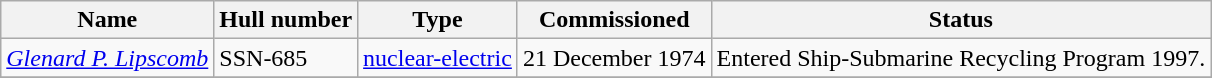<table class="wikitable">
<tr>
<th>Name</th>
<th>Hull number</th>
<th>Type</th>
<th>Commissioned</th>
<th>Status</th>
</tr>
<tr>
<td><em><a href='#'>Glenard P. Lipscomb</a></em></td>
<td>SSN-685</td>
<td><a href='#'>nuclear-electric</a></td>
<td>21 December 1974</td>
<td>Entered Ship-Submarine Recycling Program 1997.</td>
</tr>
<tr>
</tr>
</table>
